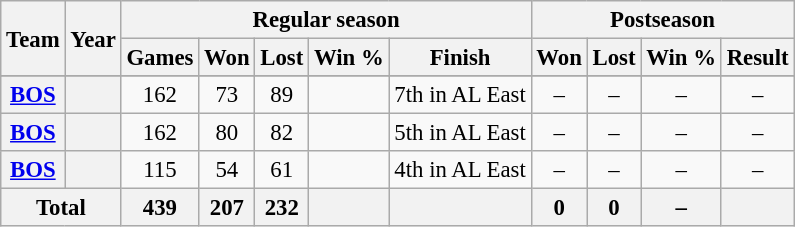<table class="wikitable" style="font-size: 95%; text-align:center;">
<tr>
<th rowspan="2">Team</th>
<th rowspan="2">Year</th>
<th colspan="5">Regular season</th>
<th colspan="4">Postseason</th>
</tr>
<tr>
<th>Games</th>
<th>Won</th>
<th>Lost</th>
<th>Win %</th>
<th>Finish</th>
<th>Won</th>
<th>Lost</th>
<th>Win %</th>
<th>Result</th>
</tr>
<tr>
</tr>
<tr>
<th><a href='#'>BOS</a></th>
<th></th>
<td>162</td>
<td>73</td>
<td>89</td>
<td></td>
<td>7th in AL East</td>
<td>–</td>
<td>–</td>
<td>–</td>
<td>–</td>
</tr>
<tr>
<th><a href='#'>BOS</a></th>
<th></th>
<td>162</td>
<td>80</td>
<td>82</td>
<td></td>
<td>5th in AL East</td>
<td>–</td>
<td>–</td>
<td>–</td>
<td>–</td>
</tr>
<tr>
<th><a href='#'>BOS</a></th>
<th></th>
<td>115</td>
<td>54</td>
<td>61</td>
<td></td>
<td>4th in AL East</td>
<td>–</td>
<td>–</td>
<td>–</td>
<td>–</td>
</tr>
<tr>
<th colspan="2">Total</th>
<th>439</th>
<th>207</th>
<th>232</th>
<th></th>
<th></th>
<th>0</th>
<th>0</th>
<th>–</th>
<th></th>
</tr>
</table>
